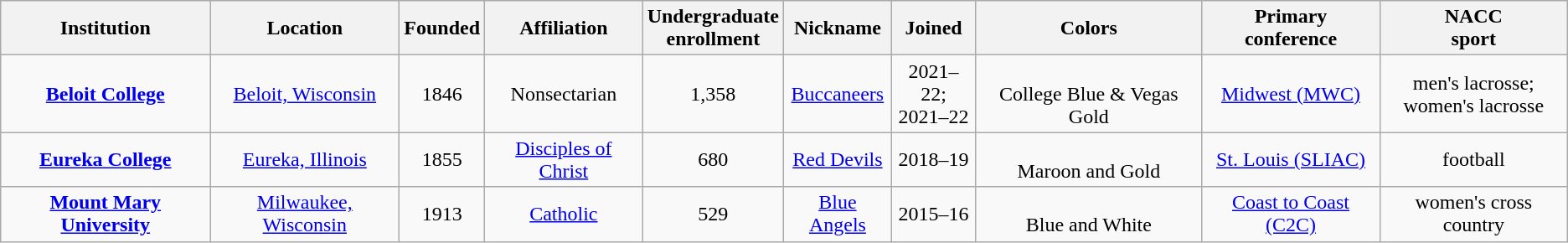<table class="wikitable sortable" style="text-align:center;">
<tr>
<th>Institution</th>
<th>Location</th>
<th>Founded</th>
<th>Affiliation</th>
<th>Undergraduate<br>enrollment</th>
<th>Nickname</th>
<th>Joined</th>
<th>Colors</th>
<th>Primary<br>conference</th>
<th>NACC<br>sport</th>
</tr>
<tr>
<td><strong><a href='#'>Beloit College</a></strong></td>
<td><a href='#'>Beloit, Wisconsin</a></td>
<td>1846</td>
<td>Nonsectarian</td>
<td>1,358</td>
<td><a href='#'>Buccaneers</a></td>
<td>2021–22;<br>2021–22</td>
<td> <br>College Blue & Vegas Gold</td>
<td><a href='#'>Midwest (MWC)</a></td>
<td>men's lacrosse;<br>women's lacrosse</td>
</tr>
<tr>
<td><strong><a href='#'>Eureka College</a></strong></td>
<td><a href='#'>Eureka, Illinois</a></td>
<td>1855</td>
<td><a href='#'>Disciples of Christ</a></td>
<td>680</td>
<td><a href='#'>Red Devils</a></td>
<td>2018–19</td>
<td> <br>Maroon and Gold</td>
<td><a href='#'>St. Louis (SLIAC)</a></td>
<td>football</td>
</tr>
<tr>
<td><strong><a href='#'>Mount Mary University</a></strong></td>
<td><a href='#'>Milwaukee, Wisconsin</a></td>
<td>1913</td>
<td><a href='#'>Catholic</a><br></td>
<td>529</td>
<td><a href='#'>Blue Angels</a></td>
<td>2015–16</td>
<td> <br>Blue and White</td>
<td><a href='#'>Coast to Coast (C2C)</a></td>
<td>women's cross country</td>
</tr>
</table>
